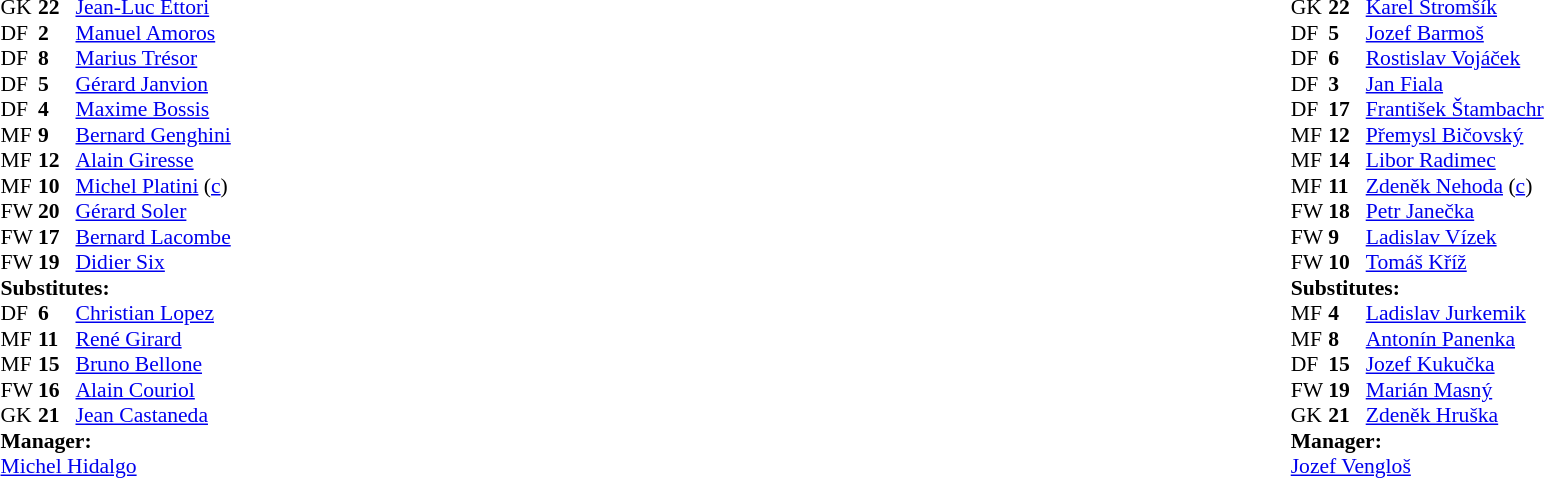<table width="100%">
<tr>
<td valign="top" width="50%"><br><table style="font-size: 90%" cellspacing="0" cellpadding="0">
<tr>
<th width="25"></th>
<th width="25"></th>
</tr>
<tr>
<td>GK</td>
<td><strong>22</strong></td>
<td><a href='#'>Jean-Luc Ettori</a></td>
</tr>
<tr>
<td>DF</td>
<td><strong>2</strong></td>
<td><a href='#'>Manuel Amoros</a></td>
<td></td>
</tr>
<tr>
<td>DF</td>
<td><strong>8</strong></td>
<td><a href='#'>Marius Trésor</a></td>
</tr>
<tr>
<td>DF</td>
<td><strong>5</strong></td>
<td><a href='#'>Gérard Janvion</a></td>
</tr>
<tr>
<td>DF</td>
<td><strong>4</strong></td>
<td><a href='#'>Maxime Bossis</a></td>
</tr>
<tr>
<td>MF</td>
<td><strong>9</strong></td>
<td><a href='#'>Bernard Genghini</a></td>
</tr>
<tr>
<td>MF</td>
<td><strong>12</strong></td>
<td><a href='#'>Alain Giresse</a></td>
</tr>
<tr>
<td>MF</td>
<td><strong>10</strong></td>
<td><a href='#'>Michel Platini</a> (<a href='#'>c</a>)</td>
</tr>
<tr>
<td>FW</td>
<td><strong>20</strong></td>
<td><a href='#'>Gérard Soler</a></td>
<td></td>
<td></td>
</tr>
<tr>
<td>FW</td>
<td><strong>17</strong></td>
<td><a href='#'>Bernard Lacombe</a></td>
<td></td>
<td></td>
</tr>
<tr>
<td>FW</td>
<td><strong>19</strong></td>
<td><a href='#'>Didier Six</a></td>
</tr>
<tr>
<td colspan=3><strong>Substitutes:</strong></td>
</tr>
<tr>
<td>DF</td>
<td><strong>6</strong></td>
<td><a href='#'>Christian Lopez</a></td>
</tr>
<tr>
<td>MF</td>
<td><strong>11</strong></td>
<td><a href='#'>René Girard</a></td>
<td></td>
<td></td>
</tr>
<tr>
<td>MF</td>
<td><strong>15</strong></td>
<td><a href='#'>Bruno Bellone</a></td>
</tr>
<tr>
<td>FW</td>
<td><strong>16</strong></td>
<td><a href='#'>Alain Couriol</a></td>
<td></td>
<td></td>
</tr>
<tr>
<td>GK</td>
<td><strong>21</strong></td>
<td><a href='#'>Jean Castaneda</a></td>
</tr>
<tr>
<td colspan=3><strong>Manager:</strong></td>
</tr>
<tr>
<td colspan=4><a href='#'>Michel Hidalgo</a></td>
</tr>
</table>
</td>
<td valign="top" width="50%"><br><table style="font-size: 90%" cellspacing="0" cellpadding="0" align="center">
<tr>
<th width=25></th>
<th width=25></th>
</tr>
<tr>
<td>GK</td>
<td><strong>22</strong></td>
<td><a href='#'>Karel Stromšík</a></td>
</tr>
<tr>
<td>DF</td>
<td><strong>5</strong></td>
<td><a href='#'>Jozef Barmoš</a></td>
</tr>
<tr>
<td>DF</td>
<td><strong>6</strong></td>
<td><a href='#'>Rostislav Vojáček</a></td>
</tr>
<tr>
<td>DF</td>
<td><strong>3</strong></td>
<td><a href='#'>Jan Fiala</a></td>
</tr>
<tr>
<td>DF</td>
<td><strong>17</strong></td>
<td><a href='#'>František Štambachr</a></td>
</tr>
<tr>
<td>MF</td>
<td><strong>12</strong></td>
<td><a href='#'>Přemysl Bičovský</a></td>
</tr>
<tr>
<td>MF</td>
<td><strong>14</strong></td>
<td><a href='#'>Libor Radimec</a></td>
</tr>
<tr>
<td>MF</td>
<td><strong>11</strong></td>
<td><a href='#'>Zdeněk Nehoda</a> (<a href='#'>c</a>)</td>
</tr>
<tr>
<td>FW</td>
<td><strong>18</strong></td>
<td><a href='#'>Petr Janečka</a></td>
<td></td>
<td></td>
</tr>
<tr>
<td>FW</td>
<td><strong>9</strong></td>
<td><a href='#'>Ladislav Vízek</a></td>
<td></td>
</tr>
<tr>
<td>FW</td>
<td><strong>10</strong></td>
<td><a href='#'>Tomáš Kříž</a></td>
<td></td>
<td></td>
</tr>
<tr>
<td colspan=3><strong>Substitutes:</strong></td>
</tr>
<tr>
<td>MF</td>
<td><strong>4</strong></td>
<td><a href='#'>Ladislav Jurkemik</a></td>
</tr>
<tr>
<td>MF</td>
<td><strong>8</strong></td>
<td><a href='#'>Antonín Panenka</a></td>
<td></td>
<td></td>
</tr>
<tr>
<td>DF</td>
<td><strong>15</strong></td>
<td><a href='#'>Jozef Kukučka</a></td>
</tr>
<tr>
<td>FW</td>
<td><strong>19</strong></td>
<td><a href='#'>Marián Masný</a></td>
<td></td>
<td></td>
</tr>
<tr>
<td>GK</td>
<td><strong>21</strong></td>
<td><a href='#'>Zdeněk Hruška</a></td>
</tr>
<tr>
<td colspan=3><strong>Manager:</strong></td>
</tr>
<tr>
<td colspan=3><a href='#'>Jozef Vengloš</a></td>
</tr>
</table>
</td>
</tr>
</table>
